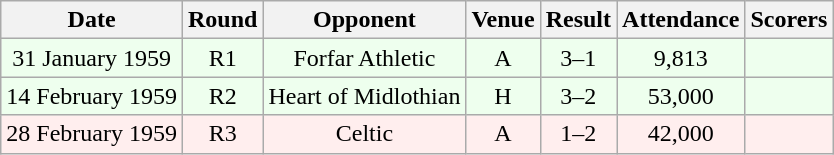<table class="wikitable sortable" style="font-size:100%; text-align:center">
<tr>
<th>Date</th>
<th>Round</th>
<th>Opponent</th>
<th>Venue</th>
<th>Result</th>
<th>Attendance</th>
<th>Scorers</th>
</tr>
<tr bgcolor = "#EEFFEE">
<td>31 January 1959</td>
<td>R1</td>
<td>Forfar Athletic</td>
<td>A</td>
<td>3–1</td>
<td>9,813</td>
<td></td>
</tr>
<tr bgcolor = "#EEFFEE">
<td>14 February 1959</td>
<td>R2</td>
<td>Heart of Midlothian</td>
<td>H</td>
<td>3–2</td>
<td>53,000</td>
<td></td>
</tr>
<tr bgcolor = "#FFEEEE">
<td>28 February 1959</td>
<td>R3</td>
<td>Celtic</td>
<td>A</td>
<td>1–2</td>
<td>42,000</td>
<td></td>
</tr>
</table>
